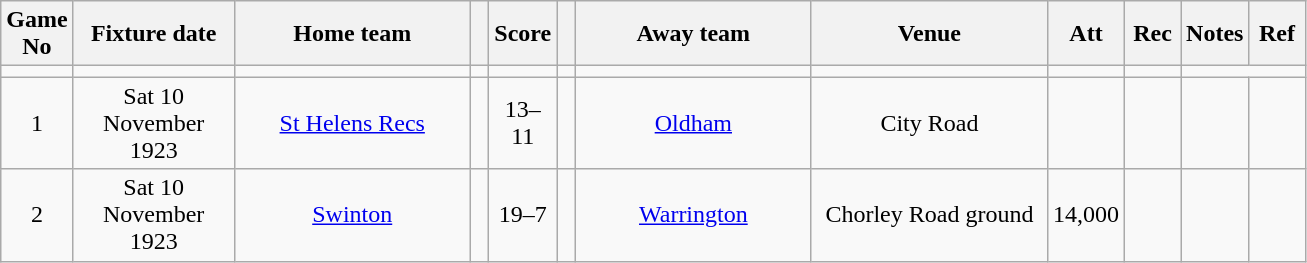<table class="wikitable" style="text-align:center;">
<tr>
<th width=20 abbr="No">Game No</th>
<th width=100 abbr="Date">Fixture date</th>
<th width=150 abbr="Home team">Home team</th>
<th width=5 abbr="space"></th>
<th width=20 abbr="Score">Score</th>
<th width=5 abbr="space"></th>
<th width=150 abbr="Away team">Away team</th>
<th width=150 abbr="Venue">Venue</th>
<th width=30 abbr="Att">Att</th>
<th width=30 abbr="Rec">Rec</th>
<th width=20 abbr="Notes">Notes</th>
<th width=30 abbr="Ref">Ref</th>
</tr>
<tr>
<td></td>
<td></td>
<td></td>
<td></td>
<td></td>
<td></td>
<td></td>
<td></td>
<td></td>
<td></td>
</tr>
<tr>
<td>1</td>
<td>Sat 10 November 1923</td>
<td><a href='#'>St Helens Recs</a></td>
<td></td>
<td>13–11</td>
<td></td>
<td><a href='#'>Oldham</a></td>
<td>City Road</td>
<td></td>
<td></td>
<td></td>
<td></td>
</tr>
<tr>
<td>2</td>
<td>Sat 10 November 1923</td>
<td><a href='#'>Swinton</a></td>
<td></td>
<td>19–7</td>
<td></td>
<td><a href='#'>Warrington</a></td>
<td>Chorley Road ground</td>
<td>14,000</td>
<td></td>
<td></td>
<td></td>
</tr>
</table>
